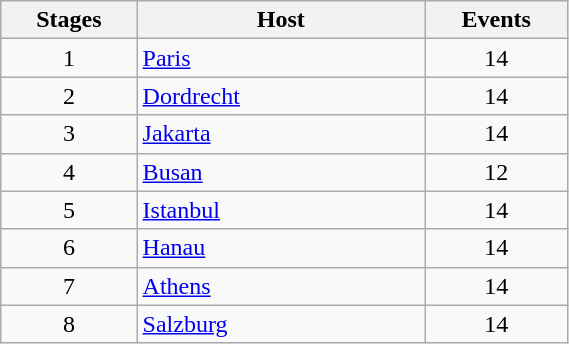<table class="wikitable" style="width:30%;">
<tr>
<th width=40>Stages</th>
<th width=100>Host</th>
<th width=20>Events</th>
</tr>
<tr>
<td align=center>1</td>
<td> <a href='#'>Paris</a></td>
<td align=center>14</td>
</tr>
<tr>
<td align=center>2</td>
<td> <a href='#'>Dordrecht</a></td>
<td align=center>14</td>
</tr>
<tr>
<td align=center>3</td>
<td> <a href='#'>Jakarta</a></td>
<td align=center>14</td>
</tr>
<tr>
<td align=center>4</td>
<td> <a href='#'>Busan</a></td>
<td align=center>12</td>
</tr>
<tr>
<td align=center>5</td>
<td> <a href='#'>Istanbul</a></td>
<td align=center>14</td>
</tr>
<tr>
<td align=center>6</td>
<td> <a href='#'>Hanau</a></td>
<td align=center>14</td>
</tr>
<tr>
<td align=center>7</td>
<td> <a href='#'>Athens</a></td>
<td align=center>14</td>
</tr>
<tr>
<td align=center>8</td>
<td> <a href='#'>Salzburg</a></td>
<td align=center>14</td>
</tr>
</table>
